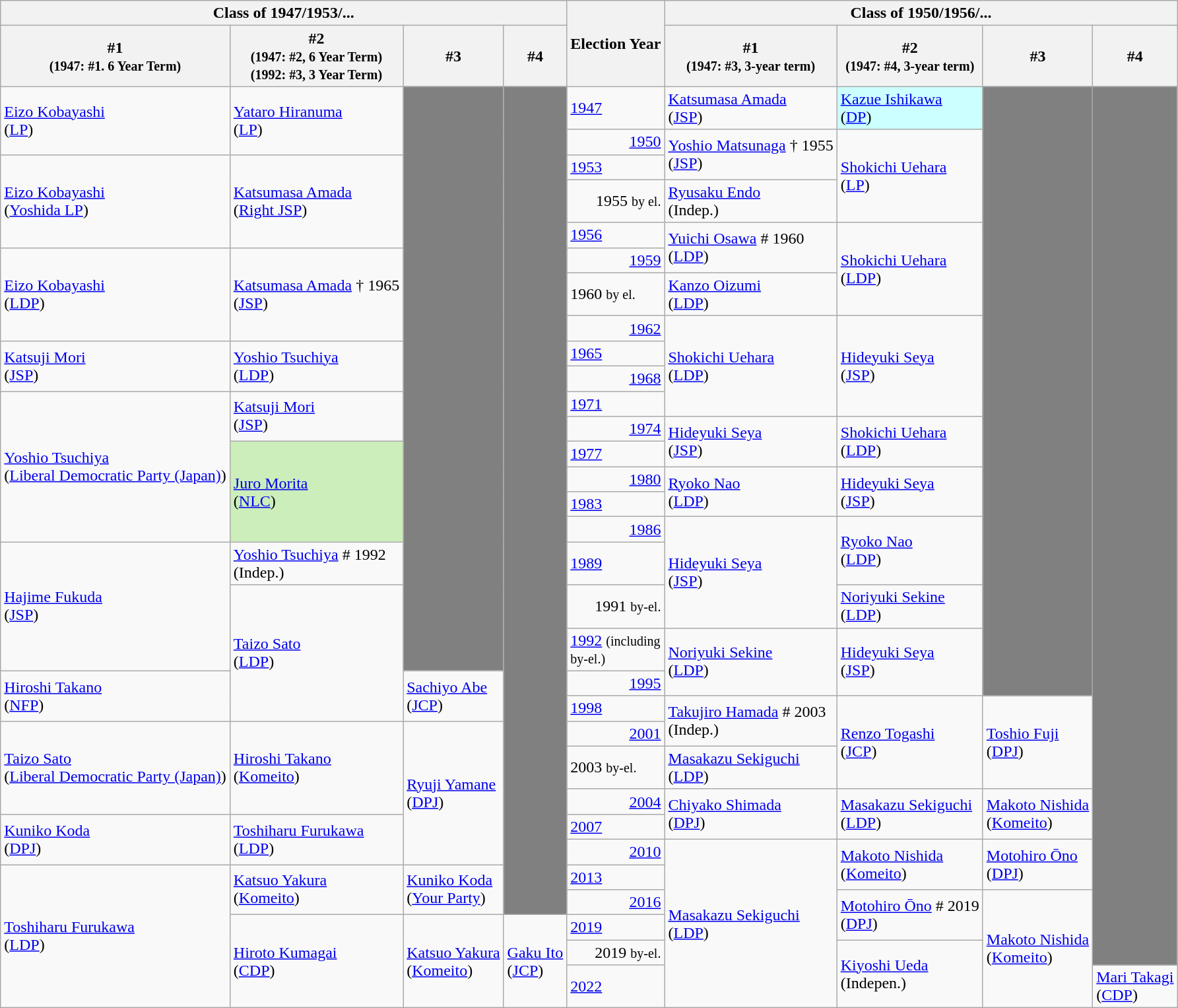<table class="wikitable">
<tr>
<th colspan="4">Class of 1947/1953/...</th>
<th rowspan="2">Election Year</th>
<th colspan="4">Class of 1950/1956/...</th>
</tr>
<tr>
<th>#1<br><small>(1947: #1. 6 Year Term)</small></th>
<th>#2<br><small>(1947: #2, 6 Year Term)</small><br><small>(1992: #3, 3 Year Term)</small></th>
<th>#3</th>
<th>#4</th>
<th>#1<br><small>(1947: #3, 3-year term)</small></th>
<th>#2<br><small>(1947: #4, 3-year term)</small></th>
<th>#3</th>
<th>#4</th>
</tr>
<tr>
<td rowspan="2" ><a href='#'>Eizo Kobayashi</a><br>(<a href='#'>LP</a>)</td>
<td rowspan="2" ><a href='#'>Yataro Hiranuma</a><br>(<a href='#'>LP</a>)</td>
<td rowspan="19" bgcolor=grey></td>
<td rowspan="28" bgcolor=grey></td>
<td align="left"><a href='#'>1947</a></td>
<td><a href='#'>Katsumasa Amada</a><br>(<a href='#'>JSP</a>)</td>
<td bgcolor="#ccffff"><a href='#'>Kazue Ishikawa</a><br>(<a href='#'>DP</a>)</td>
<td rowspan="20" bgcolor=grey></td>
<td rowspan="30" bgcolor=grey></td>
</tr>
<tr>
<td align="right"><a href='#'>1950</a></td>
<td rowspan="2" ><a href='#'>Yoshio Matsunaga</a> † 1955<br>(<a href='#'>JSP</a>)</td>
<td rowspan="3" ><a href='#'>Shokichi Uehara</a><br>(<a href='#'>LP</a>)</td>
</tr>
<tr>
<td rowspan="3" ><a href='#'>Eizo Kobayashi</a><br>(<a href='#'>Yoshida LP</a>)</td>
<td rowspan="3" ><a href='#'>Katsumasa Amada</a><br>(<a href='#'>Right JSP</a>)</td>
<td align="left"><a href='#'>1953</a></td>
</tr>
<tr>
<td align="right">1955 <small>by el.</small></td>
<td><a href='#'>Ryusaku Endo</a><br>(Indep.)</td>
</tr>
<tr>
<td align="left"><a href='#'>1956</a></td>
<td rowspan="2" ><a href='#'>Yuichi Osawa</a>  # 1960<br>(<a href='#'>LDP</a>)</td>
<td rowspan="3" ><a href='#'>Shokichi Uehara</a><br>(<a href='#'>LDP</a>)</td>
</tr>
<tr>
<td rowspan="3" ><a href='#'>Eizo Kobayashi</a><br>(<a href='#'>LDP</a>)</td>
<td rowspan="3" ><a href='#'>Katsumasa Amada</a> † 1965<br>(<a href='#'>JSP</a>)</td>
<td align="right"><a href='#'>1959</a></td>
</tr>
<tr>
<td align="left">1960 <small>by el.</small></td>
<td><a href='#'>Kanzo Oizumi</a><br>(<a href='#'>LDP</a>)</td>
</tr>
<tr>
<td align="right"><a href='#'>1962</a></td>
<td rowspan="4" ><a href='#'>Shokichi Uehara</a><br>(<a href='#'>LDP</a>)</td>
<td rowspan="4" ><a href='#'>Hideyuki Seya</a><br>(<a href='#'>JSP</a>)</td>
</tr>
<tr>
<td rowspan="2" ><a href='#'>Katsuji Mori</a><br>(<a href='#'>JSP</a>)</td>
<td rowspan="2" ><a href='#'>Yoshio Tsuchiya</a><br>(<a href='#'>LDP</a>)</td>
<td align="left"><a href='#'>1965</a></td>
</tr>
<tr>
<td align="right"><a href='#'>1968</a></td>
</tr>
<tr>
<td rowspan="6" ><a href='#'>Yoshio Tsuchiya</a><br>(<a href='#'>Liberal Democratic Party (Japan)</a>)</td>
<td rowspan="2" ><a href='#'>Katsuji Mori</a><br>(<a href='#'>JSP</a>)</td>
<td align="left"><a href='#'>1971</a></td>
</tr>
<tr>
<td align="right"><a href='#'>1974</a></td>
<td rowspan="2" ><a href='#'>Hideyuki Seya</a><br>(<a href='#'>JSP</a>)</td>
<td rowspan="2" ><a href='#'>Shokichi Uehara</a><br>(<a href='#'>LDP</a>)</td>
</tr>
<tr>
<td rowspan="4" bgcolor="#CCEEBB"><a href='#'>Juro Morita</a><br>(<a href='#'>NLC</a>)</td>
<td align="left"><a href='#'>1977</a></td>
</tr>
<tr>
<td align="right"><a href='#'>1980</a></td>
<td rowspan="2" ><a href='#'>Ryoko Nao</a><br>(<a href='#'>LDP</a>)</td>
<td rowspan="2" ><a href='#'>Hideyuki Seya</a><br>(<a href='#'>JSP</a>)</td>
</tr>
<tr>
<td align="left"><a href='#'>1983</a></td>
</tr>
<tr>
<td align="right"><a href='#'>1986</a></td>
<td rowspan="3" ><a href='#'>Hideyuki Seya</a><br>(<a href='#'>JSP</a>)</td>
<td rowspan="2" ><a href='#'>Ryoko Nao</a><br>(<a href='#'>LDP</a>)</td>
</tr>
<tr>
<td rowspan="3" ><a href='#'>Hajime Fukuda</a><br>(<a href='#'>JSP</a>)</td>
<td><a href='#'>Yoshio Tsuchiya</a> # 1992<br>(Indep.)</td>
<td align="left"><a href='#'>1989</a></td>
</tr>
<tr>
<td rowspan="4" ><a href='#'>Taizo Sato</a><br>(<a href='#'>LDP</a>)</td>
<td align="right">1991 <small>by-el.</small></td>
<td><a href='#'>Noriyuki Sekine</a><br>(<a href='#'>LDP</a>)</td>
</tr>
<tr>
<td align="left"><a href='#'>1992</a> <small>(including</small><br><small>by-el.)</small></td>
<td rowspan="2" ><a href='#'>Noriyuki Sekine</a><br>(<a href='#'>LDP</a>)</td>
<td rowspan="2" ><a href='#'>Hideyuki Seya</a><br>(<a href='#'>JSP</a>)</td>
</tr>
<tr>
<td rowspan="2" ><a href='#'>Hiroshi Takano</a><br>(<a href='#'>NFP</a>)</td>
<td rowspan="2" ><a href='#'>Sachiyo Abe</a><br>(<a href='#'>JCP</a>)</td>
<td align="right"><a href='#'>1995</a></td>
</tr>
<tr>
<td align="left"><a href='#'>1998</a></td>
<td rowspan="2"><a href='#'>Takujiro Hamada</a> # 2003<br>(Indep.)</td>
<td rowspan="3" ><a href='#'>Renzo Togashi</a><br>(<a href='#'>JCP</a>)</td>
<td rowspan="3" ><a href='#'>Toshio Fuji</a><br>(<a href='#'>DPJ</a>)</td>
</tr>
<tr>
<td rowspan="3" ><a href='#'>Taizo Sato</a><br>(<a href='#'>Liberal Democratic Party (Japan)</a>)</td>
<td rowspan="3" ><a href='#'>Hiroshi Takano</a><br>(<a href='#'>Komeito</a>)</td>
<td rowspan="5" ><a href='#'>Ryuji Yamane</a><br>(<a href='#'>DPJ</a>)</td>
<td align="right"><a href='#'>2001</a></td>
</tr>
<tr>
<td align="left">2003 <small>by-el.</small></td>
<td><a href='#'>Masakazu Sekiguchi</a><br>(<a href='#'>LDP</a>)</td>
</tr>
<tr>
<td align="right"><a href='#'>2004</a></td>
<td rowspan="2" ><a href='#'>Chiyako Shimada</a><br>(<a href='#'>DPJ</a>)</td>
<td rowspan="2" ><a href='#'>Masakazu Sekiguchi</a><br>(<a href='#'>LDP</a>)</td>
<td rowspan="2" ><a href='#'>Makoto Nishida</a><br>(<a href='#'>Komeito</a>)</td>
</tr>
<tr>
<td rowspan="2" ><a href='#'>Kuniko Koda</a><br>(<a href='#'>DPJ</a>)</td>
<td rowspan="2" ><a href='#'>Toshiharu Furukawa</a><br>(<a href='#'>LDP</a>)</td>
<td align="left"><a href='#'>2007</a></td>
</tr>
<tr>
<td align="right"><a href='#'>2010</a></td>
<td rowspan="6" ><a href='#'>Masakazu Sekiguchi</a><br>(<a href='#'>LDP</a>)</td>
<td rowspan="2" ><a href='#'>Makoto Nishida</a><br>(<a href='#'>Komeito</a>)</td>
<td rowspan="2" ><a href='#'>Motohiro Ōno</a><br>(<a href='#'>DPJ</a>)</td>
</tr>
<tr>
<td rowspan="5" ><a href='#'>Toshiharu Furukawa</a><br>(<a href='#'>LDP</a>)</td>
<td rowspan="2" ><a href='#'>Katsuo Yakura</a><br>(<a href='#'>Komeito</a>)</td>
<td rowspan="2" ><a href='#'>Kuniko Koda</a> <br>(<a href='#'>Your Party</a>)</td>
<td align="left"><a href='#'>2013</a></td>
</tr>
<tr>
<td align="right"><a href='#'>2016</a></td>
<td rowspan="2" ><a href='#'>Motohiro Ōno</a> # 2019<br>(<a href='#'>DPJ</a>)</td>
<td rowspan="4" ><a href='#'>Makoto Nishida</a><br>(<a href='#'>Komeito</a>)</td>
</tr>
<tr>
<td rowspan="3" ><a href='#'>Hiroto Kumagai</a><br>(<a href='#'>CDP</a>)</td>
<td rowspan="3" ><a href='#'>Katsuo Yakura</a><br>(<a href='#'>Komeito</a>)</td>
<td rowspan="3" ><a href='#'>Gaku Ito</a><br>(<a href='#'>JCP</a>)</td>
<td align="left"><a href='#'>2019</a></td>
</tr>
<tr>
<td align="right">2019 <small>by-el.</small></td>
<td rowspan="2"><a href='#'>Kiyoshi Ueda</a><br>(Indepen.)</td>
</tr>
<tr>
<td align="left"><a href='#'>2022</a></td>
<td><a href='#'>Mari Takagi</a><br>(<a href='#'>CDP</a>)</td>
</tr>
</table>
